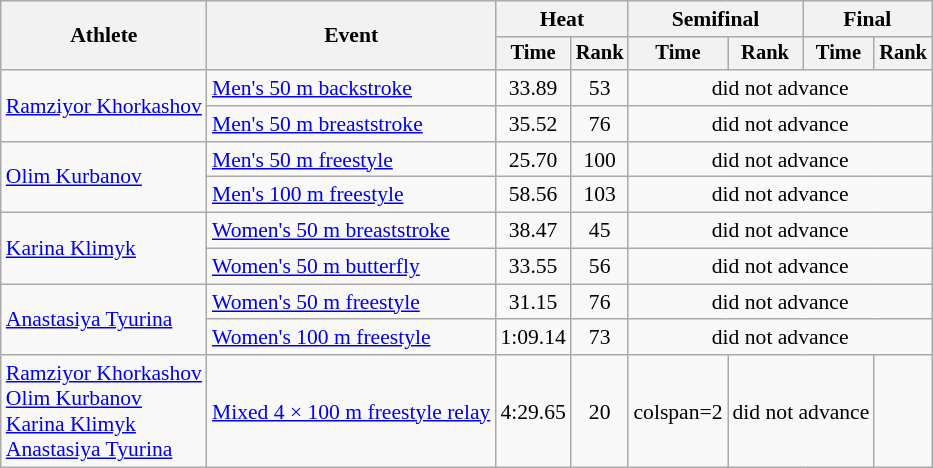<table class=wikitable style="font-size:90%">
<tr>
<th rowspan="2">Athlete</th>
<th rowspan="2">Event</th>
<th colspan="2">Heat</th>
<th colspan="2">Semifinal</th>
<th colspan="2">Final</th>
</tr>
<tr style="font-size:95%">
<th>Time</th>
<th>Rank</th>
<th>Time</th>
<th>Rank</th>
<th>Time</th>
<th>Rank</th>
</tr>
<tr align=center>
<td align=left rowspan=2><a href='#'>Ramziyor Khorkashov</a></td>
<td align=left><a href='#'>Men's 50 m backstroke</a></td>
<td>33.89</td>
<td>53</td>
<td colspan=4>did not advance</td>
</tr>
<tr align=center>
<td align=left><a href='#'>Men's 50 m breaststroke</a></td>
<td>35.52</td>
<td>76</td>
<td colspan=4>did not advance</td>
</tr>
<tr align=center>
<td align=left rowspan=2><a href='#'>Olim Kurbanov</a></td>
<td align=left><a href='#'>Men's 50 m freestyle</a></td>
<td>25.70</td>
<td>100</td>
<td colspan=4>did not advance</td>
</tr>
<tr align=center>
<td align=left><a href='#'>Men's 100 m freestyle</a></td>
<td>58.56</td>
<td>103</td>
<td colspan=4>did not advance</td>
</tr>
<tr align=center>
<td align=left rowspan=2><a href='#'>Karina Klimyk</a></td>
<td align=left><a href='#'>Women's 50 m breaststroke</a></td>
<td>38.47</td>
<td>45</td>
<td colspan=4>did not advance</td>
</tr>
<tr align=center>
<td align=left><a href='#'>Women's 50 m butterfly</a></td>
<td>33.55</td>
<td>56</td>
<td colspan=4>did not advance</td>
</tr>
<tr align=center>
<td align=left rowspan=2><a href='#'>Anastasiya Tyurina</a></td>
<td align=left><a href='#'>Women's 50 m freestyle</a></td>
<td>31.15</td>
<td>76</td>
<td colspan=4>did not advance</td>
</tr>
<tr align=center>
<td align=left><a href='#'>Women's 100 m freestyle</a></td>
<td>1:09.14</td>
<td>73</td>
<td colspan=4>did not advance</td>
</tr>
<tr align=center>
<td align=left><a href='#'>Ramziyor Khorkashov</a><br><a href='#'>Olim Kurbanov</a><br><a href='#'>Karina Klimyk</a><br><a href='#'>Anastasiya Tyurina</a></td>
<td align=left><a href='#'>Mixed 4 × 100 m freestyle relay</a></td>
<td>4:29.65</td>
<td>20</td>
<td>colspan=2 </td>
<td colspan=2>did not advance</td>
</tr>
</table>
